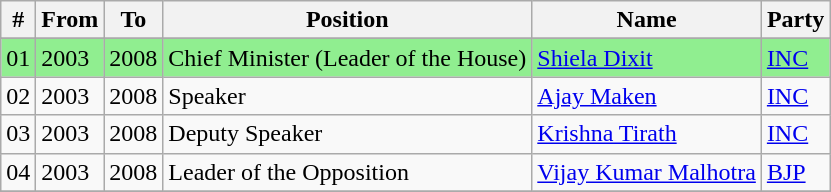<table class="wikitable sortable">
<tr>
<th>#</th>
<th>From</th>
<th>To</th>
<th>Position</th>
<th>Name</th>
<th>Party</th>
</tr>
<tr |->
</tr>
<tr style="background: #90EE90;">
<td>01</td>
<td>2003</td>
<td>2008</td>
<td>Chief Minister (Leader of the House)</td>
<td><a href='#'>Shiela Dixit</a></td>
<td><a href='#'>INC</a></td>
</tr>
<tr>
<td>02</td>
<td>2003</td>
<td>2008</td>
<td>Speaker</td>
<td><a href='#'>Ajay Maken</a></td>
<td><a href='#'>INC</a></td>
</tr>
<tr>
<td>03</td>
<td>2003</td>
<td>2008</td>
<td>Deputy Speaker</td>
<td><a href='#'>Krishna Tirath</a></td>
<td><a href='#'>INC</a></td>
</tr>
<tr>
<td>04</td>
<td>2003</td>
<td>2008</td>
<td>Leader of the Opposition</td>
<td><a href='#'>Vijay Kumar Malhotra</a></td>
<td><a href='#'>BJP</a></td>
</tr>
<tr>
</tr>
</table>
